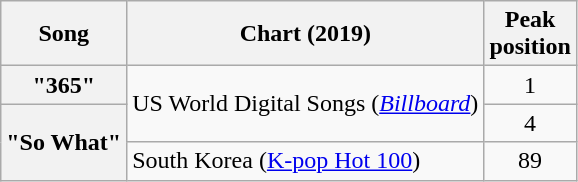<table class="wikitable sortable plainrowheaders" style="text-align:center">
<tr>
<th>Song</th>
<th>Chart (2019)</th>
<th>Peak<br>position</th>
</tr>
<tr>
<th scope="row">"365"</th>
<td style="text-align:left" rowspan="2">US World Digital Songs (<em><a href='#'>Billboard</a></em>)</td>
<td>1</td>
</tr>
<tr>
<th scope="row" rowspan="2">"So What"</th>
<td>4</td>
</tr>
<tr>
<td style="text-align:left">South Korea (<a href='#'>K-pop Hot 100</a>)</td>
<td>89</td>
</tr>
</table>
